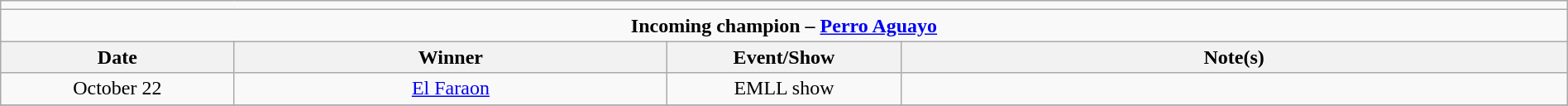<table class="wikitable" style="text-align:center; width:100%;">
<tr>
<td colspan=5></td>
</tr>
<tr>
<td colspan=5><strong>Incoming champion – <a href='#'>Perro Aguayo</a></strong></td>
</tr>
<tr>
<th width=14%>Date</th>
<th width=26%>Winner</th>
<th width=14%>Event/Show</th>
<th width=40%>Note(s)</th>
</tr>
<tr>
<td>October 22</td>
<td><a href='#'>El Faraon</a></td>
<td>EMLL show</td>
<td></td>
</tr>
<tr>
</tr>
</table>
